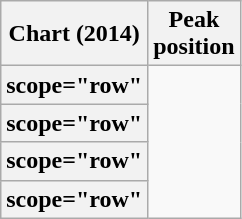<table class="wikitable sortable plainrowheaders" style="text-align:center">
<tr>
<th scope="col">Chart (2014)</th>
<th scope="col">Peak<br>position</th>
</tr>
<tr>
<th>scope="row"</th>
</tr>
<tr>
<th>scope="row"</th>
</tr>
<tr>
<th>scope="row"</th>
</tr>
<tr>
<th>scope="row"</th>
</tr>
</table>
